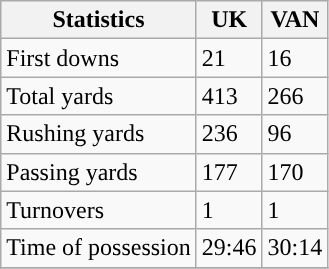<table class="wikitable" style="float: left;">
<tr>
<th>Statistics</th>
<th>UK</th>
<th>VAN</th>
</tr>
<tr>
<td>First downs</td>
<td>21</td>
<td>16</td>
</tr>
<tr>
<td>Total yards</td>
<td>413</td>
<td>266</td>
</tr>
<tr>
<td>Rushing yards</td>
<td>236</td>
<td>96</td>
</tr>
<tr>
<td>Passing yards</td>
<td>177</td>
<td>170</td>
</tr>
<tr>
<td>Turnovers</td>
<td>1</td>
<td>1</td>
</tr>
<tr>
<td>Time of possession</td>
<td>29:46</td>
<td>30:14</td>
</tr>
<tr>
</tr>
</table>
